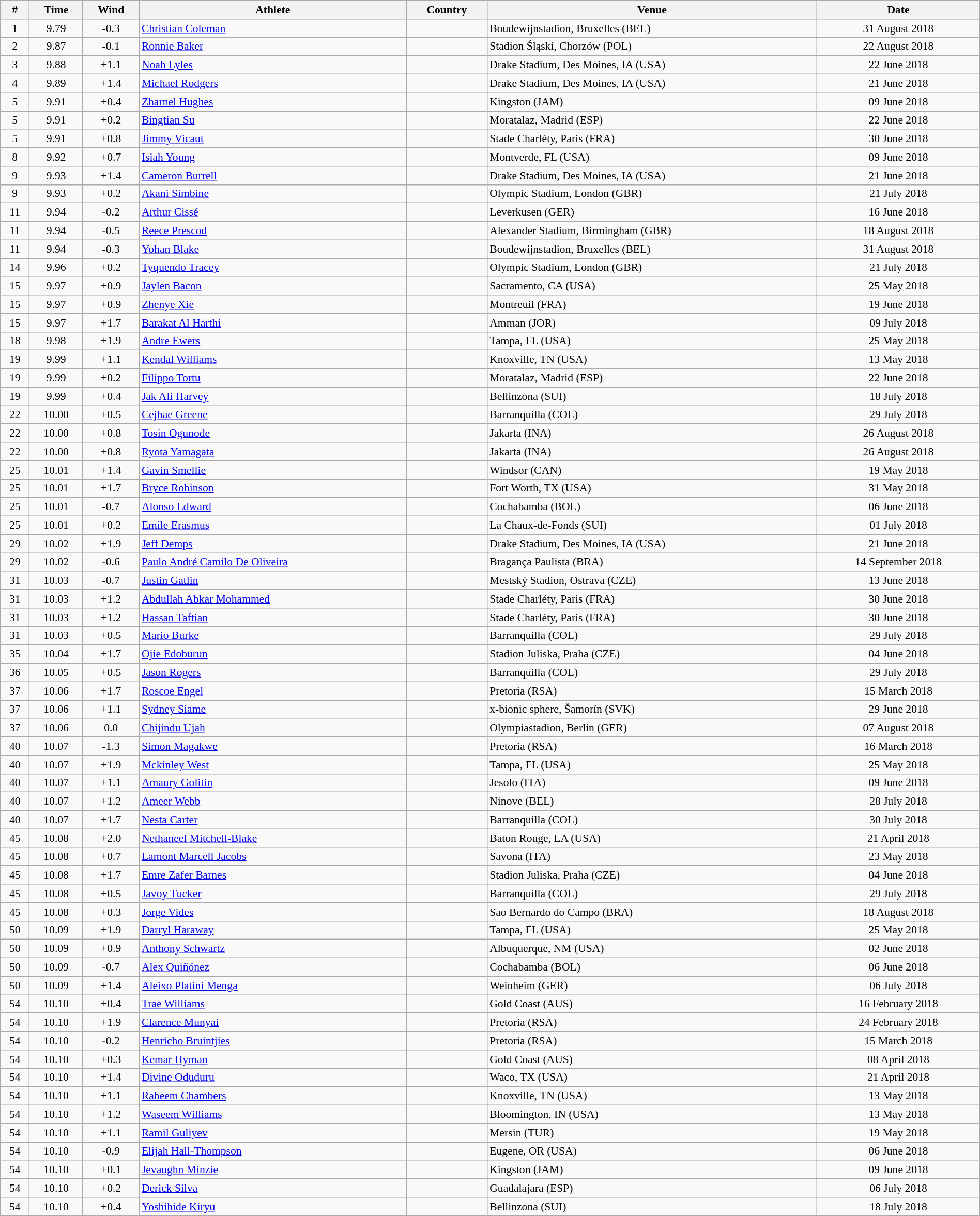<table class="wikitable sortable" width=100% style="font-size:90%; text-align:center;">
<tr>
<th>#</th>
<th>Time</th>
<th>Wind</th>
<th>Athlete</th>
<th>Country</th>
<th>Venue</th>
<th>Date</th>
</tr>
<tr>
<td>1</td>
<td>9.79</td>
<td>-0.3</td>
<td align=left><a href='#'>Christian Coleman</a></td>
<td align=left></td>
<td align=left>Boudewijnstadion, Bruxelles (BEL)</td>
<td>31 August 2018</td>
</tr>
<tr>
<td>2</td>
<td>9.87</td>
<td>-0.1</td>
<td align=left><a href='#'>Ronnie Baker</a></td>
<td align=left></td>
<td align=left>Stadion Śląski, Chorzów (POL)</td>
<td>22 August 2018</td>
</tr>
<tr>
<td>3</td>
<td>9.88</td>
<td>+1.1</td>
<td align=left><a href='#'>Noah Lyles</a></td>
<td align=left></td>
<td align=left>Drake Stadium, Des Moines, IA (USA)</td>
<td>22 June 2018</td>
</tr>
<tr>
<td>4</td>
<td>9.89</td>
<td>+1.4</td>
<td align=left><a href='#'>Michael Rodgers</a></td>
<td align=left></td>
<td align=left>Drake Stadium, Des Moines, IA (USA)</td>
<td>21 June 2018</td>
</tr>
<tr>
<td>5</td>
<td>9.91</td>
<td>+0.4</td>
<td align=left><a href='#'>Zharnel Hughes</a></td>
<td align=left></td>
<td align=left>Kingston (JAM)</td>
<td>09 June 2018</td>
</tr>
<tr>
<td>5</td>
<td>9.91</td>
<td>+0.2</td>
<td align=left><a href='#'>Bingtian Su</a></td>
<td align=left></td>
<td align=left>Moratalaz, Madrid (ESP)</td>
<td>22 June 2018</td>
</tr>
<tr>
<td>5</td>
<td>9.91</td>
<td>+0.8</td>
<td align=left><a href='#'>Jimmy Vicaut</a></td>
<td align=left></td>
<td align=left>Stade Charléty, Paris (FRA)</td>
<td>30 June 2018</td>
</tr>
<tr>
<td>8</td>
<td>9.92</td>
<td>+0.7</td>
<td align=left><a href='#'>Isiah Young</a></td>
<td align=left></td>
<td align=left>Montverde, FL (USA)</td>
<td>09 June 2018</td>
</tr>
<tr>
<td>9</td>
<td>9.93</td>
<td>+1.4</td>
<td align=left><a href='#'>Cameron Burrell</a></td>
<td align=left></td>
<td align=left>Drake Stadium, Des Moines, IA (USA)</td>
<td>21 June 2018</td>
</tr>
<tr>
<td>9</td>
<td>9.93</td>
<td>+0.2</td>
<td align=left><a href='#'>Akani Simbine</a></td>
<td align=left></td>
<td align=left>Olympic Stadium, London (GBR)</td>
<td>21 July 2018</td>
</tr>
<tr>
<td>11</td>
<td>9.94</td>
<td>-0.2</td>
<td align=left><a href='#'>Arthur Cissé</a></td>
<td align=left></td>
<td align=left>Leverkusen (GER)</td>
<td>16 June 2018</td>
</tr>
<tr>
<td>11</td>
<td>9.94</td>
<td>-0.5</td>
<td align=left><a href='#'>Reece Prescod</a></td>
<td align=left></td>
<td align=left>Alexander Stadium, Birmingham (GBR)</td>
<td>18 August 2018</td>
</tr>
<tr>
<td>11</td>
<td>9.94</td>
<td>-0.3</td>
<td align=left><a href='#'>Yohan Blake</a></td>
<td align=left></td>
<td align=left>Boudewijnstadion, Bruxelles (BEL)</td>
<td>31 August 2018</td>
</tr>
<tr>
<td>14</td>
<td>9.96</td>
<td>+0.2</td>
<td align=left><a href='#'>Tyquendo Tracey</a></td>
<td align=left></td>
<td align=left>Olympic Stadium, London (GBR)</td>
<td>21 July 2018</td>
</tr>
<tr>
<td>15</td>
<td>9.97</td>
<td>+0.9</td>
<td align=left><a href='#'>Jaylen Bacon</a></td>
<td align=left></td>
<td align=left>Sacramento, CA (USA)</td>
<td>25 May 2018</td>
</tr>
<tr>
<td>15</td>
<td>9.97</td>
<td>+0.9</td>
<td align=left><a href='#'>Zhenye Xie</a></td>
<td align=left></td>
<td align=left>Montreuil (FRA)</td>
<td>19 June 2018</td>
</tr>
<tr>
<td>15</td>
<td>9.97</td>
<td>+1.7</td>
<td align=left><a href='#'>Barakat Al Harthi</a></td>
<td align=left></td>
<td align=left>Amman (JOR)</td>
<td>09 July 2018</td>
</tr>
<tr>
<td>18</td>
<td>9.98</td>
<td>+1.9</td>
<td align=left><a href='#'>Andre Ewers</a></td>
<td align=left></td>
<td align=left>Tampa, FL (USA)</td>
<td>25 May 2018</td>
</tr>
<tr>
<td>19</td>
<td>9.99</td>
<td>+1.1</td>
<td align=left><a href='#'>Kendal Williams</a></td>
<td align=left></td>
<td align=left>Knoxville, TN (USA)</td>
<td>13 May 2018</td>
</tr>
<tr>
<td>19</td>
<td>9.99</td>
<td>+0.2</td>
<td align=left><a href='#'>Filippo Tortu</a></td>
<td align=left></td>
<td align=left>Moratalaz, Madrid (ESP)</td>
<td>22 June 2018</td>
</tr>
<tr>
<td>19</td>
<td>9.99</td>
<td>+0.4</td>
<td align=left><a href='#'>Jak Ali Harvey</a></td>
<td align=left></td>
<td align=left>Bellinzona (SUI)</td>
<td>18 July 2018</td>
</tr>
<tr>
<td>22</td>
<td>10.00</td>
<td>+0.5</td>
<td align=left><a href='#'>Cejhae Greene</a></td>
<td align=left></td>
<td align=left>Barranquilla (COL)</td>
<td>29 July 2018</td>
</tr>
<tr>
<td>22</td>
<td>10.00</td>
<td>+0.8</td>
<td align=left><a href='#'>Tosin Ogunode</a></td>
<td align=left></td>
<td align=left>Jakarta (INA)</td>
<td>26 August 2018</td>
</tr>
<tr>
<td>22</td>
<td>10.00</td>
<td>+0.8</td>
<td align=left><a href='#'>Ryota Yamagata</a></td>
<td align=left></td>
<td align=left>Jakarta (INA)</td>
<td>26 August 2018</td>
</tr>
<tr>
<td>25</td>
<td>10.01</td>
<td>+1.4</td>
<td align=left><a href='#'>Gavin Smellie</a></td>
<td align=left></td>
<td align=left>Windsor (CAN)</td>
<td>19 May 2018</td>
</tr>
<tr>
<td>25</td>
<td>10.01</td>
<td>+1.7</td>
<td align=left><a href='#'>Bryce Robinson</a></td>
<td align=left></td>
<td align=left>Fort Worth, TX (USA)</td>
<td>31 May 2018</td>
</tr>
<tr>
<td>25</td>
<td>10.01</td>
<td>-0.7</td>
<td align=left><a href='#'>Alonso Edward</a></td>
<td align=left></td>
<td align=left>Cochabamba (BOL)</td>
<td>06 June 2018</td>
</tr>
<tr>
<td>25</td>
<td>10.01</td>
<td>+0.2</td>
<td align=left><a href='#'>Emile Erasmus</a></td>
<td align=left></td>
<td align=left>La Chaux-de-Fonds (SUI)</td>
<td>01 July 2018</td>
</tr>
<tr>
<td>29</td>
<td>10.02</td>
<td>+1.9</td>
<td align=left><a href='#'>Jeff Demps</a></td>
<td align=left></td>
<td align=left>Drake Stadium, Des Moines, IA (USA)</td>
<td>21 June 2018</td>
</tr>
<tr>
<td>29</td>
<td>10.02</td>
<td>-0.6</td>
<td align=left><a href='#'>Paulo André Camilo De Oliveira</a></td>
<td align=left></td>
<td align=left>Bragança Paulista (BRA)</td>
<td>14 September 2018</td>
</tr>
<tr>
<td>31</td>
<td>10.03</td>
<td>-0.7</td>
<td align=left><a href='#'>Justin Gatlin</a></td>
<td align=left></td>
<td align=left>Mestský Stadion, Ostrava (CZE)</td>
<td>13 June 2018</td>
</tr>
<tr>
<td>31</td>
<td>10.03</td>
<td>+1.2</td>
<td align=left><a href='#'>Abdullah Abkar Mohammed</a></td>
<td align=left></td>
<td align=left>Stade Charléty, Paris (FRA)</td>
<td>30 June 2018</td>
</tr>
<tr>
<td>31</td>
<td>10.03</td>
<td>+1.2</td>
<td align=left><a href='#'>Hassan Taftian</a></td>
<td align=left></td>
<td align=left>Stade Charléty, Paris (FRA)</td>
<td>30 June 2018</td>
</tr>
<tr>
<td>31</td>
<td>10.03</td>
<td>+0.5</td>
<td align=left><a href='#'>Mario Burke</a></td>
<td align=left></td>
<td align=left>Barranquilla (COL)</td>
<td>29 July 2018</td>
</tr>
<tr>
<td>35</td>
<td>10.04</td>
<td>+1.7</td>
<td align=left><a href='#'>Ojie Edoburun</a></td>
<td align=left></td>
<td align=left>Stadion Juliska, Praha (CZE)</td>
<td>04 June 2018</td>
</tr>
<tr>
<td>36</td>
<td>10.05</td>
<td>+0.5</td>
<td align=left><a href='#'>Jason Rogers</a></td>
<td align=left></td>
<td align=left>Barranquilla (COL)</td>
<td>29 July 2018</td>
</tr>
<tr>
<td>37</td>
<td>10.06</td>
<td>+1.7</td>
<td align=left><a href='#'>Roscoe Engel</a></td>
<td align=left></td>
<td align=left>Pretoria (RSA)</td>
<td>15 March 2018</td>
</tr>
<tr>
<td>37</td>
<td>10.06</td>
<td>+1.1</td>
<td align=left><a href='#'>Sydney Siame</a></td>
<td align=left></td>
<td align=left>x-bionic sphere, Šamorín (SVK)</td>
<td>29 June 2018</td>
</tr>
<tr>
<td>37</td>
<td>10.06</td>
<td>0.0</td>
<td align=left><a href='#'>Chijindu Ujah</a></td>
<td align=left></td>
<td align=left>Olympiastadion, Berlin (GER)</td>
<td>07 August 2018</td>
</tr>
<tr>
<td>40</td>
<td>10.07</td>
<td>-1.3</td>
<td align=left><a href='#'>Simon Magakwe</a></td>
<td align=left></td>
<td align=left>Pretoria (RSA)</td>
<td>16 March 2018</td>
</tr>
<tr>
<td>40</td>
<td>10.07</td>
<td>+1.9</td>
<td align=left><a href='#'>Mckinley West</a></td>
<td align=left></td>
<td align=left>Tampa, FL (USA)</td>
<td>25 May 2018</td>
</tr>
<tr>
<td>40</td>
<td>10.07</td>
<td>+1.1</td>
<td align=left><a href='#'>Amaury Golitin</a></td>
<td align=left></td>
<td align=left>Jesolo (ITA)</td>
<td>09 June 2018</td>
</tr>
<tr>
<td>40</td>
<td>10.07</td>
<td>+1.2</td>
<td align=left><a href='#'>Ameer Webb</a></td>
<td align=left></td>
<td align=left>Ninove (BEL)</td>
<td>28 July 2018</td>
</tr>
<tr>
<td>40</td>
<td>10.07</td>
<td>+1.7</td>
<td align=left><a href='#'>Nesta Carter</a></td>
<td align=left></td>
<td align=left>Barranquilla (COL)</td>
<td>30 July 2018</td>
</tr>
<tr>
<td>45</td>
<td>10.08</td>
<td>+2.0</td>
<td align=left><a href='#'>Nethaneel Mitchell-Blake</a></td>
<td align=left></td>
<td align=left>Baton Rouge, LA (USA)</td>
<td>21 April 2018</td>
</tr>
<tr>
<td>45</td>
<td>10.08</td>
<td>+0.7</td>
<td align=left><a href='#'>Lamont Marcell Jacobs</a></td>
<td align=left></td>
<td align=left>Savona (ITA)</td>
<td>23 May 2018</td>
</tr>
<tr>
<td>45</td>
<td>10.08</td>
<td>+1.7</td>
<td align=left><a href='#'>Emre Zafer Barnes</a></td>
<td align=left></td>
<td align=left>Stadion Juliska, Praha (CZE)</td>
<td>04 June 2018</td>
</tr>
<tr>
<td>45</td>
<td>10.08</td>
<td>+0.5</td>
<td align=left><a href='#'>Javoy Tucker</a></td>
<td align=left></td>
<td align=left>Barranquilla (COL)</td>
<td>29 July 2018</td>
</tr>
<tr>
<td>45</td>
<td>10.08</td>
<td>+0.3</td>
<td align=left><a href='#'>Jorge Vides</a></td>
<td align=left></td>
<td align=left>Sao Bernardo do Campo (BRA)</td>
<td>18 August 2018</td>
</tr>
<tr>
<td>50</td>
<td>10.09</td>
<td>+1.9</td>
<td align=left><a href='#'>Darryl Haraway</a></td>
<td align=left></td>
<td align=left>Tampa, FL (USA)</td>
<td>25 May 2018</td>
</tr>
<tr>
<td>50</td>
<td>10.09</td>
<td>+0.9</td>
<td align=left><a href='#'>Anthony Schwartz</a></td>
<td align=left></td>
<td align=left>Albuquerque, NM (USA)</td>
<td>02 June 2018</td>
</tr>
<tr>
<td>50</td>
<td>10.09</td>
<td>-0.7</td>
<td align=left><a href='#'>Alex Quiñónez</a></td>
<td align=left></td>
<td align=left>Cochabamba (BOL)</td>
<td>06 June 2018</td>
</tr>
<tr>
<td>50</td>
<td>10.09</td>
<td>+1.4</td>
<td align=left><a href='#'>Aleixo Platini Menga</a></td>
<td align=left></td>
<td align=left>Weinheim (GER)</td>
<td>06 July 2018</td>
</tr>
<tr>
<td>54</td>
<td>10.10</td>
<td>+0.4</td>
<td align=left><a href='#'>Trae Williams</a></td>
<td align=left></td>
<td align=left>Gold Coast (AUS)</td>
<td>16 February 2018</td>
</tr>
<tr>
<td>54</td>
<td>10.10</td>
<td>+1.9</td>
<td align=left><a href='#'>Clarence Munyai</a></td>
<td align=left></td>
<td align=left>Pretoria (RSA)</td>
<td>24 February 2018</td>
</tr>
<tr>
<td>54</td>
<td>10.10</td>
<td>-0.2</td>
<td align=left><a href='#'>Henricho Bruintjies</a></td>
<td align=left></td>
<td align=left>Pretoria (RSA)</td>
<td>15 March 2018</td>
</tr>
<tr>
<td>54</td>
<td>10.10</td>
<td>+0.3</td>
<td align=left><a href='#'>Kemar Hyman</a></td>
<td align=left></td>
<td align=left>Gold Coast (AUS)</td>
<td>08 April 2018</td>
</tr>
<tr>
<td>54</td>
<td>10.10</td>
<td>+1.4</td>
<td align=left><a href='#'>Divine Oduduru</a></td>
<td align=left></td>
<td align=left>Waco, TX (USA)</td>
<td>21 April 2018</td>
</tr>
<tr>
<td>54</td>
<td>10.10</td>
<td>+1.1</td>
<td align=left><a href='#'>Raheem Chambers</a></td>
<td align=left></td>
<td align=left>Knoxville, TN (USA)</td>
<td>13 May 2018</td>
</tr>
<tr>
<td>54</td>
<td>10.10</td>
<td>+1.2</td>
<td align=left><a href='#'>Waseem Williams</a></td>
<td align=left></td>
<td align=left>Bloomington, IN (USA)</td>
<td>13 May 2018</td>
</tr>
<tr>
<td>54</td>
<td>10.10</td>
<td>+1.1</td>
<td align=left><a href='#'>Ramil Guliyev</a></td>
<td align=left></td>
<td align=left>Mersin (TUR)</td>
<td>19 May 2018</td>
</tr>
<tr>
<td>54</td>
<td>10.10</td>
<td>-0.9</td>
<td align=left><a href='#'>Elijah Hall-Thompson</a></td>
<td align=left></td>
<td align=left>Eugene, OR (USA)</td>
<td>06 June 2018</td>
</tr>
<tr>
<td>54</td>
<td>10.10</td>
<td>+0.1</td>
<td align=left><a href='#'>Jevaughn Minzie</a></td>
<td align=left></td>
<td align=left>Kingston (JAM)</td>
<td>09 June 2018</td>
</tr>
<tr>
<td>54</td>
<td>10.10</td>
<td>+0.2</td>
<td align=left><a href='#'>Derick Silva</a></td>
<td align=left></td>
<td align=left>Guadalajara (ESP)</td>
<td>06 July 2018</td>
</tr>
<tr>
<td>54</td>
<td>10.10</td>
<td>+0.4</td>
<td align=left><a href='#'>Yoshihide Kiryu</a></td>
<td align=left></td>
<td align=left>Bellinzona (SUI)</td>
<td>18 July 2018</td>
</tr>
</table>
